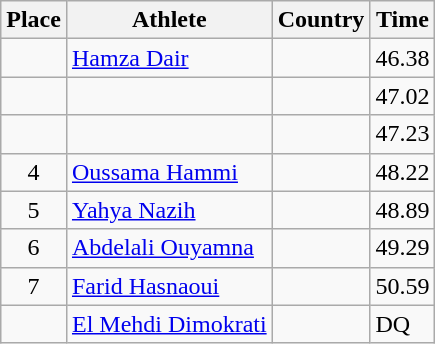<table class="wikitable">
<tr>
<th>Place</th>
<th>Athlete</th>
<th>Country</th>
<th>Time</th>
</tr>
<tr>
<td align=center></td>
<td><a href='#'>Hamza Dair</a></td>
<td></td>
<td>46.38</td>
</tr>
<tr>
<td align=center></td>
<td></td>
<td></td>
<td>47.02</td>
</tr>
<tr>
<td align=center></td>
<td></td>
<td></td>
<td>47.23</td>
</tr>
<tr>
<td align=center>4</td>
<td><a href='#'>Oussama Hammi</a></td>
<td></td>
<td>48.22</td>
</tr>
<tr>
<td align=center>5</td>
<td><a href='#'>Yahya Nazih</a></td>
<td></td>
<td>48.89</td>
</tr>
<tr>
<td align=center>6</td>
<td><a href='#'>Abdelali Ouyamna</a></td>
<td></td>
<td>49.29</td>
</tr>
<tr>
<td align=center>7</td>
<td><a href='#'>Farid Hasnaoui</a></td>
<td></td>
<td>50.59</td>
</tr>
<tr>
<td align=center></td>
<td><a href='#'>El Mehdi Dimokrati</a></td>
<td></td>
<td>DQ</td>
</tr>
</table>
